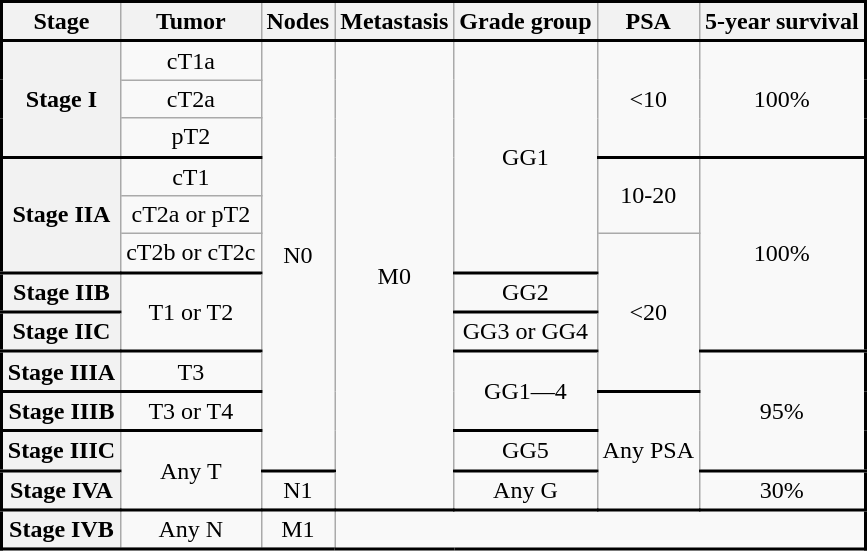<table class="wikitable"; style="border:2px black solid";>
<tr>
<th>Stage</th>
<th>Tumor</th>
<th>Nodes</th>
<th>Metastasis</th>
<th>Grade group</th>
<th>PSA</th>
<th>5-year survival</th>
</tr>
<tr style="border-top:2px black solid">
<th rowspan="3">Stage I</th>
<td align = "center">cT1a</td>
<td rowspan="11" align = "center">N0</td>
<td rowspan="12"align = "center">M0</td>
<td rowspan="6"align = "center">GG1</td>
<td rowspan="3"align = "center"><10</td>
<td rowspan="3"align = "center">100%</td>
</tr>
<tr>
<td align = "center">cT2a</td>
</tr>
<tr>
<td align = "center">pT2</td>
</tr>
<tr style="border-top:2px black solid">
<th rowspan="3">Stage IIA</th>
<td align = "center">cT1</td>
<td rowspan="2"align = "center">10-20</td>
<td rowspan="5"align = "center">100%</td>
</tr>
<tr>
<td align = "center">cT2a or pT2</td>
</tr>
<tr>
<td align = "center">cT2b or cT2c</td>
<td rowspan="4"align = "center"><20</td>
</tr>
<tr style="border-top:2px black solid">
<th>Stage IIB</th>
<td rowspan="2" align = "center">T1 or T2</td>
<td align = "center">GG2</td>
</tr>
<tr style="border-top:2px black solid">
<th>Stage IIC</th>
<td align = "center">GG3 or GG4</td>
</tr>
<tr style="border-top:2px black solid">
<th>Stage IIIA</th>
<td align = "center">T3</td>
<td rowspan="2"align = "center">GG1—4</td>
<td rowspan="3"align = "center">95%</td>
</tr>
<tr style="border-top:2px black solid">
<th>Stage IIIB</th>
<td align = "center">T3 or T4</td>
<td rowspan="4"align = "center">Any PSA</td>
</tr>
<tr style="border-top:2px black solid">
<th>Stage IIIC</th>
<td rowspan="3"align = "center">Any T</td>
<td align = "center">GG5</td>
</tr>
<tr style="border-top:2px black solid">
<th>Stage IVA</th>
<td align = "center">N1</td>
<td rowspan="2"align = "center">Any G</td>
<td rowspan="2"align = "center">30%</td>
</tr>
<tr>
</tr>
<tr style="border-top:2px black solid">
<th>Stage IVB</th>
<td align = "center">Any N</td>
<td align = "center">M1</td>
</tr>
<tr>
</tr>
</table>
